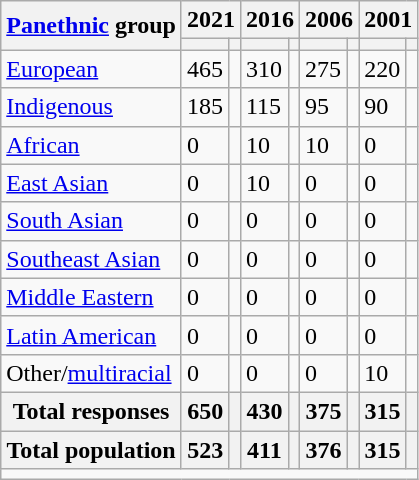<table class="wikitable collapsible sortable">
<tr>
<th rowspan="2"><a href='#'>Panethnic</a> group</th>
<th colspan="2">2021</th>
<th colspan="2">2016</th>
<th colspan="2">2006</th>
<th colspan="2">2001</th>
</tr>
<tr>
<th><a href='#'></a></th>
<th></th>
<th></th>
<th></th>
<th></th>
<th></th>
<th></th>
<th></th>
</tr>
<tr>
<td><a href='#'>European</a></td>
<td>465</td>
<td></td>
<td>310</td>
<td></td>
<td>275</td>
<td></td>
<td>220</td>
<td></td>
</tr>
<tr>
<td><a href='#'>Indigenous</a></td>
<td>185</td>
<td></td>
<td>115</td>
<td></td>
<td>95</td>
<td></td>
<td>90</td>
<td></td>
</tr>
<tr>
<td><a href='#'>African</a></td>
<td>0</td>
<td></td>
<td>10</td>
<td></td>
<td>10</td>
<td></td>
<td>0</td>
<td></td>
</tr>
<tr>
<td><a href='#'>East Asian</a></td>
<td>0</td>
<td></td>
<td>10</td>
<td></td>
<td>0</td>
<td></td>
<td>0</td>
<td></td>
</tr>
<tr>
<td><a href='#'>South Asian</a></td>
<td>0</td>
<td></td>
<td>0</td>
<td></td>
<td>0</td>
<td></td>
<td>0</td>
<td></td>
</tr>
<tr>
<td><a href='#'>Southeast Asian</a></td>
<td>0</td>
<td></td>
<td>0</td>
<td></td>
<td>0</td>
<td></td>
<td>0</td>
<td></td>
</tr>
<tr>
<td><a href='#'>Middle Eastern</a></td>
<td>0</td>
<td></td>
<td>0</td>
<td></td>
<td>0</td>
<td></td>
<td>0</td>
<td></td>
</tr>
<tr>
<td><a href='#'>Latin American</a></td>
<td>0</td>
<td></td>
<td>0</td>
<td></td>
<td>0</td>
<td></td>
<td>0</td>
<td></td>
</tr>
<tr>
<td>Other/<a href='#'>multiracial</a></td>
<td>0</td>
<td></td>
<td>0</td>
<td></td>
<td>0</td>
<td></td>
<td>10</td>
<td></td>
</tr>
<tr>
<th>Total responses</th>
<th>650</th>
<th></th>
<th>430</th>
<th></th>
<th>375</th>
<th></th>
<th>315</th>
<th></th>
</tr>
<tr class="sortbottom">
<th>Total population</th>
<th>523</th>
<th></th>
<th>411</th>
<th></th>
<th>376</th>
<th></th>
<th>315</th>
<th></th>
</tr>
<tr class="sortbottom">
<td colspan="11"></td>
</tr>
</table>
